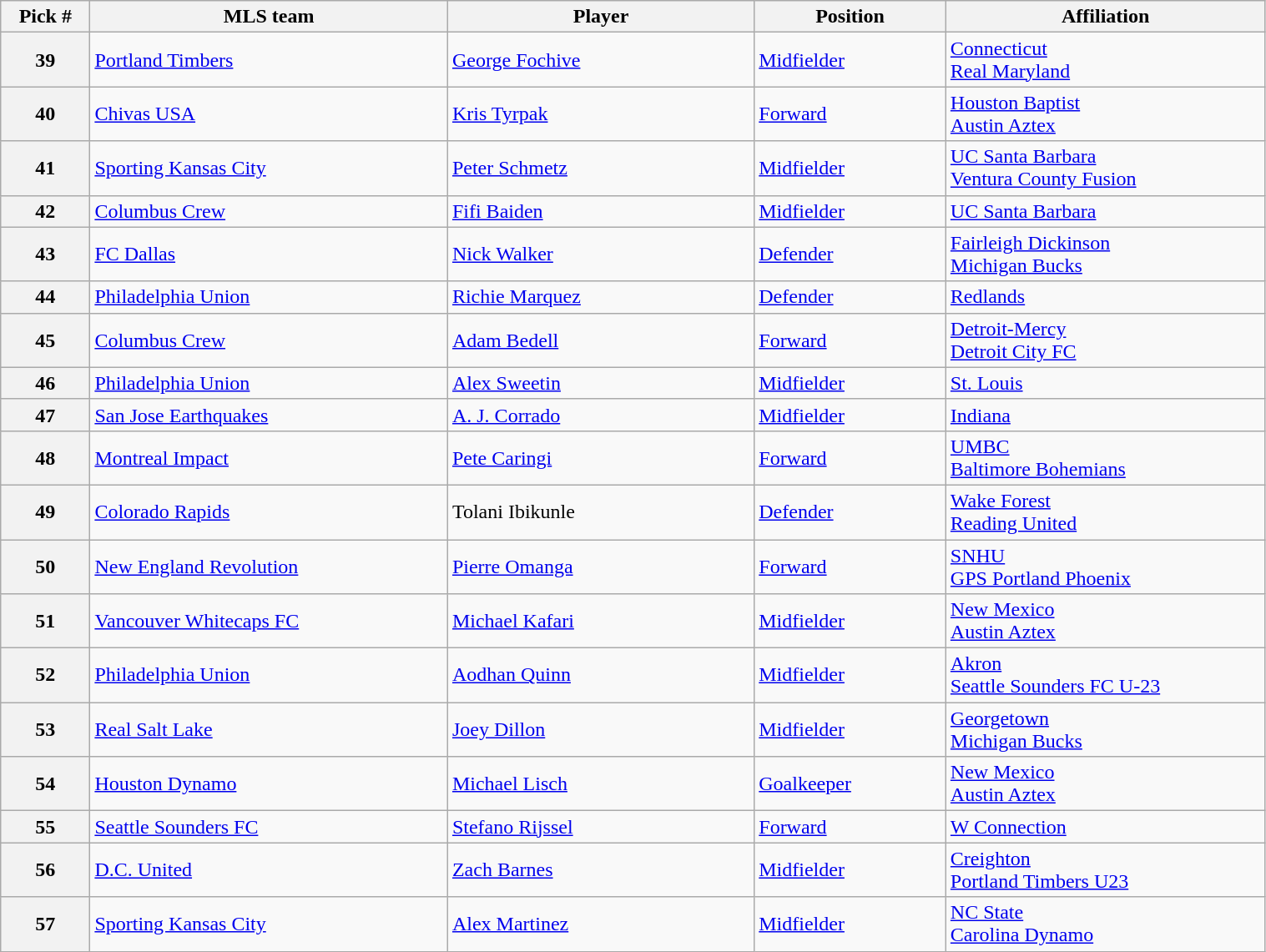<table class="wikitable sortable" style="width:80%">
<tr>
<th width=7%>Pick #</th>
<th width=28%>MLS team</th>
<th width=24%>Player</th>
<th width=15%>Position</th>
<th width=25%>Affiliation</th>
</tr>
<tr>
<th>39</th>
<td><a href='#'>Portland Timbers</a></td>
<td> <a href='#'>George Fochive</a></td>
<td><a href='#'>Midfielder</a></td>
<td><a href='#'>Connecticut</a><br><a href='#'>Real Maryland</a></td>
</tr>
<tr>
<th>40</th>
<td><a href='#'>Chivas USA</a></td>
<td> <a href='#'>Kris Tyrpak</a></td>
<td><a href='#'>Forward</a></td>
<td><a href='#'>Houston Baptist</a><br><a href='#'>Austin Aztex</a></td>
</tr>
<tr>
<th>41</th>
<td><a href='#'>Sporting Kansas City</a></td>
<td> <a href='#'>Peter Schmetz</a></td>
<td><a href='#'>Midfielder</a></td>
<td><a href='#'>UC Santa Barbara</a><br><a href='#'>Ventura County Fusion</a></td>
</tr>
<tr>
<th>42</th>
<td><a href='#'>Columbus Crew</a></td>
<td> <a href='#'>Fifi Baiden</a></td>
<td><a href='#'>Midfielder</a></td>
<td><a href='#'>UC Santa Barbara</a></td>
</tr>
<tr>
<th>43</th>
<td><a href='#'>FC Dallas</a></td>
<td> <a href='#'>Nick Walker</a></td>
<td><a href='#'>Defender</a></td>
<td><a href='#'>Fairleigh Dickinson</a><br><a href='#'>Michigan Bucks</a></td>
</tr>
<tr>
<th>44</th>
<td><a href='#'>Philadelphia Union</a></td>
<td> <a href='#'>Richie Marquez</a></td>
<td><a href='#'>Defender</a></td>
<td><a href='#'>Redlands</a></td>
</tr>
<tr>
<th>45</th>
<td><a href='#'>Columbus Crew</a></td>
<td> <a href='#'>Adam Bedell</a></td>
<td><a href='#'>Forward</a></td>
<td><a href='#'>Detroit-Mercy</a><br><a href='#'>Detroit City FC</a></td>
</tr>
<tr>
<th>46</th>
<td><a href='#'>Philadelphia Union</a></td>
<td> <a href='#'>Alex Sweetin</a></td>
<td><a href='#'>Midfielder</a></td>
<td><a href='#'>St. Louis</a></td>
</tr>
<tr>
<th>47</th>
<td><a href='#'>San Jose Earthquakes</a></td>
<td> <a href='#'>A. J. Corrado</a></td>
<td><a href='#'>Midfielder</a></td>
<td><a href='#'>Indiana</a></td>
</tr>
<tr>
<th>48</th>
<td><a href='#'>Montreal Impact</a></td>
<td> <a href='#'>Pete Caringi</a></td>
<td><a href='#'>Forward</a></td>
<td><a href='#'>UMBC</a><br><a href='#'>Baltimore Bohemians</a></td>
</tr>
<tr>
<th>49</th>
<td><a href='#'>Colorado Rapids</a></td>
<td> Tolani Ibikunle</td>
<td><a href='#'>Defender</a></td>
<td><a href='#'>Wake Forest</a><br><a href='#'>Reading United</a></td>
</tr>
<tr>
<th>50</th>
<td><a href='#'>New England Revolution</a></td>
<td> <a href='#'>Pierre Omanga</a></td>
<td><a href='#'>Forward</a></td>
<td><a href='#'>SNHU</a><br><a href='#'>GPS Portland Phoenix</a></td>
</tr>
<tr>
<th>51</th>
<td><a href='#'>Vancouver Whitecaps FC</a></td>
<td> <a href='#'>Michael Kafari</a></td>
<td><a href='#'>Midfielder</a></td>
<td><a href='#'>New Mexico</a><br><a href='#'>Austin Aztex</a></td>
</tr>
<tr>
<th>52</th>
<td><a href='#'>Philadelphia Union</a></td>
<td> <a href='#'>Aodhan Quinn</a></td>
<td><a href='#'>Midfielder</a></td>
<td><a href='#'>Akron</a><br><a href='#'>Seattle Sounders FC U-23</a></td>
</tr>
<tr>
<th>53</th>
<td><a href='#'>Real Salt Lake</a></td>
<td> <a href='#'>Joey Dillon</a></td>
<td><a href='#'>Midfielder</a></td>
<td><a href='#'>Georgetown</a><br><a href='#'>Michigan Bucks</a></td>
</tr>
<tr>
<th>54</th>
<td><a href='#'>Houston Dynamo</a></td>
<td> <a href='#'>Michael Lisch</a></td>
<td><a href='#'>Goalkeeper</a></td>
<td><a href='#'>New Mexico</a><br><a href='#'>Austin Aztex</a></td>
</tr>
<tr>
<th>55</th>
<td><a href='#'>Seattle Sounders FC</a></td>
<td> <a href='#'>Stefano Rijssel</a></td>
<td><a href='#'>Forward</a></td>
<td><a href='#'>W Connection</a></td>
</tr>
<tr>
<th>56</th>
<td><a href='#'>D.C. United</a></td>
<td> <a href='#'>Zach Barnes</a></td>
<td><a href='#'>Midfielder</a></td>
<td><a href='#'>Creighton</a><br><a href='#'>Portland Timbers U23</a></td>
</tr>
<tr>
<th>57</th>
<td><a href='#'>Sporting Kansas City</a></td>
<td> <a href='#'>Alex Martinez</a></td>
<td><a href='#'>Midfielder</a></td>
<td><a href='#'>NC State</a><br><a href='#'>Carolina Dynamo</a></td>
</tr>
</table>
